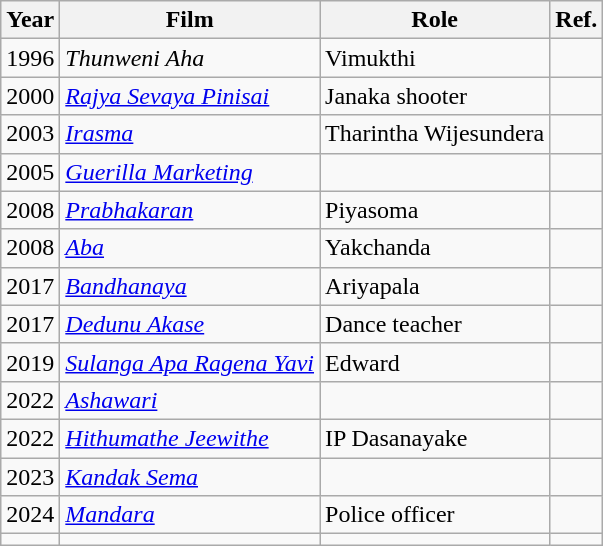<table class="wikitable">
<tr>
<th>Year</th>
<th>Film</th>
<th>Role</th>
<th>Ref.</th>
</tr>
<tr>
<td>1996</td>
<td><em>Thunweni Aha</em></td>
<td>Vimukthi</td>
<td></td>
</tr>
<tr>
<td>2000</td>
<td><em><a href='#'>Rajya Sevaya Pinisai</a></em></td>
<td>Janaka shooter</td>
<td></td>
</tr>
<tr>
<td>2003</td>
<td><em><a href='#'>Irasma</a></em></td>
<td>Tharintha Wijesundera</td>
<td></td>
</tr>
<tr>
<td>2005</td>
<td><em><a href='#'>Guerilla Marketing</a></em></td>
<td></td>
<td></td>
</tr>
<tr>
<td>2008</td>
<td><em><a href='#'>Prabhakaran</a></em></td>
<td>Piyasoma</td>
<td></td>
</tr>
<tr>
<td>2008</td>
<td><em><a href='#'>Aba</a></em></td>
<td>Yakchanda</td>
<td></td>
</tr>
<tr>
<td>2017</td>
<td><em><a href='#'>Bandhanaya</a></em></td>
<td>Ariyapala</td>
<td></td>
</tr>
<tr>
<td>2017</td>
<td><em><a href='#'>Dedunu Akase</a></em></td>
<td>Dance teacher</td>
<td></td>
</tr>
<tr>
<td>2019</td>
<td><em><a href='#'>Sulanga Apa Ragena Yavi</a></em></td>
<td>Edward</td>
<td></td>
</tr>
<tr>
<td>2022</td>
<td><em><a href='#'>Ashawari</a></em></td>
<td></td>
<td></td>
</tr>
<tr>
<td>2022</td>
<td><em><a href='#'>Hithumathe Jeewithe</a></em></td>
<td>IP Dasanayake</td>
<td></td>
</tr>
<tr>
<td>2023</td>
<td><em><a href='#'>Kandak Sema</a></em></td>
<td></td>
<td></td>
</tr>
<tr>
<td>2024</td>
<td><em><a href='#'>Mandara</a></em></td>
<td>Police officer</td>
<td></td>
</tr>
<tr>
<td></td>
<td></td>
<td></td>
<td></td>
</tr>
</table>
